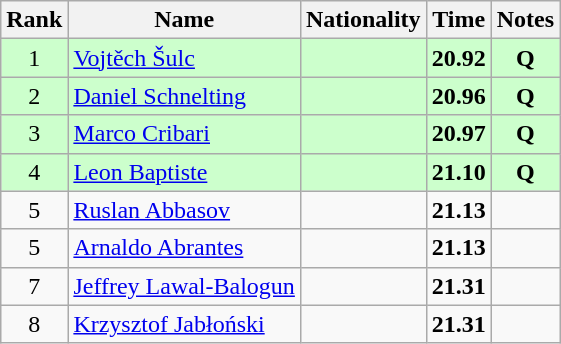<table class="wikitable sortable" style="text-align:center">
<tr>
<th>Rank</th>
<th>Name</th>
<th>Nationality</th>
<th>Time</th>
<th>Notes</th>
</tr>
<tr bgcolor=ccffcc>
<td>1</td>
<td align=left><a href='#'>Vojtěch Šulc</a></td>
<td align=left></td>
<td><strong>20.92</strong></td>
<td><strong>Q</strong></td>
</tr>
<tr bgcolor=ccffcc>
<td>2</td>
<td align=left><a href='#'>Daniel Schnelting</a></td>
<td align=left></td>
<td><strong>20.96</strong></td>
<td><strong>Q</strong></td>
</tr>
<tr bgcolor=ccffcc>
<td>3</td>
<td align=left><a href='#'>Marco Cribari</a></td>
<td align=left></td>
<td><strong>20.97</strong></td>
<td><strong>Q</strong></td>
</tr>
<tr bgcolor=ccffcc>
<td>4</td>
<td align=left><a href='#'>Leon Baptiste</a></td>
<td align=left></td>
<td><strong>21.10</strong></td>
<td><strong>Q</strong></td>
</tr>
<tr>
<td>5</td>
<td align=left><a href='#'>Ruslan Abbasov</a></td>
<td align=left></td>
<td><strong>21.13</strong></td>
<td></td>
</tr>
<tr>
<td>5</td>
<td align=left><a href='#'>Arnaldo Abrantes</a></td>
<td align=left></td>
<td><strong>21.13</strong></td>
<td></td>
</tr>
<tr>
<td>7</td>
<td align=left><a href='#'>Jeffrey Lawal-Balogun</a></td>
<td align=left></td>
<td><strong>21.31</strong></td>
<td></td>
</tr>
<tr>
<td>8</td>
<td align=left><a href='#'>Krzysztof Jabłoński</a></td>
<td align=left></td>
<td><strong>21.31</strong></td>
<td></td>
</tr>
</table>
